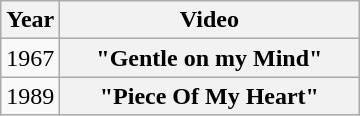<table class="wikitable plainrowheaders">
<tr>
<th>Year</th>
<th style="width:12em;">Video</th>
</tr>
<tr>
<td>1967</td>
<th scope="row">"Gentle on my Mind"</th>
</tr>
<tr>
<td>1989</td>
<th scope="row">"Piece Of My Heart"</th>
</tr>
</table>
